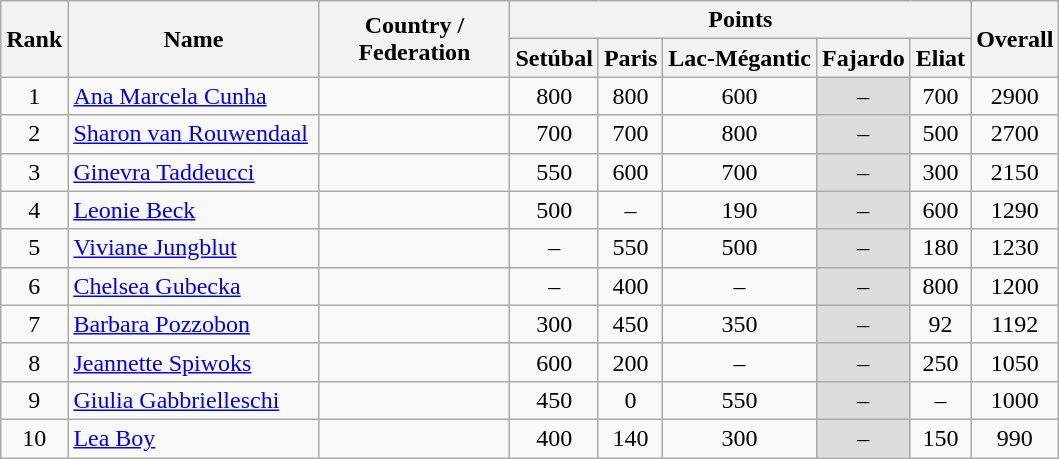<table class="wikitable" style="text-align:center;">
<tr>
<th rowspan=2>Rank</th>
<th rowspan=2 width=160>Name</th>
<th rowspan=2 width=120>Country / Federation</th>
<th colspan=5>Points</th>
<th rowspan=2>Overall</th>
</tr>
<tr>
<th>Setúbal</th>
<th>Paris</th>
<th>Lac-Mégantic</th>
<th>Fajardo</th>
<th>Eliat</th>
</tr>
<tr>
<td>1</td>
<td align=left><a href='#'>Ana Marcela Cunha</a></td>
<td align=left></td>
<td>800</td>
<td>800</td>
<td>600</td>
<td bgcolor="#DDDDDD" align="center">–</td>
<td>700</td>
<td>2900</td>
</tr>
<tr>
<td>2</td>
<td align=left><a href='#'>Sharon van Rouwendaal</a></td>
<td align=left></td>
<td>700</td>
<td>700</td>
<td>800</td>
<td bgcolor="#DDDDDD" align="center">–</td>
<td>500</td>
<td>2700</td>
</tr>
<tr>
<td>3</td>
<td align=left><a href='#'>Ginevra Taddeucci</a></td>
<td align=left></td>
<td>550</td>
<td>600</td>
<td>700</td>
<td bgcolor="#DDDDDD" align="center">–</td>
<td>300</td>
<td>2150</td>
</tr>
<tr>
<td>4</td>
<td align=left><a href='#'>Leonie Beck</a></td>
<td align=left></td>
<td>500</td>
<td>–</td>
<td>190</td>
<td bgcolor="#DDDDDD" align="center">–</td>
<td>600</td>
<td>1290</td>
</tr>
<tr>
<td>5</td>
<td align=left><a href='#'>Viviane Jungblut</a></td>
<td align=left></td>
<td>–</td>
<td>550</td>
<td>500</td>
<td bgcolor="#DDDDDD" align="center">–</td>
<td>180</td>
<td>1230</td>
</tr>
<tr>
<td>6</td>
<td align=left><a href='#'>Chelsea Gubecka</a></td>
<td align=left></td>
<td>–</td>
<td>400</td>
<td>–</td>
<td bgcolor="#DDDDDD" align="center">–</td>
<td>800</td>
<td>1200</td>
</tr>
<tr>
<td>7</td>
<td align=left><a href='#'>Barbara Pozzobon</a></td>
<td align=left></td>
<td>300</td>
<td>450</td>
<td>350</td>
<td bgcolor="#DDDDDD" align="center">–</td>
<td>92</td>
<td>1192</td>
</tr>
<tr>
<td>8</td>
<td align=left><a href='#'>Jeannette Spiwoks</a></td>
<td align=left></td>
<td>600</td>
<td>200</td>
<td>–</td>
<td bgcolor="#DDDDDD" align="center">–</td>
<td>250</td>
<td>1050</td>
</tr>
<tr>
<td>9</td>
<td align=left><a href='#'>Giulia Gabbrielleschi</a></td>
<td align=left></td>
<td>450</td>
<td>0</td>
<td>550</td>
<td bgcolor="#DDDDDD" align="center">–</td>
<td>–</td>
<td>1000</td>
</tr>
<tr>
<td>10</td>
<td align=left><a href='#'>Lea Boy</a></td>
<td align=left></td>
<td>400</td>
<td>140</td>
<td>300</td>
<td bgcolor="#DDDDDD" align="center">–</td>
<td>150</td>
<td>990</td>
</tr>
</table>
